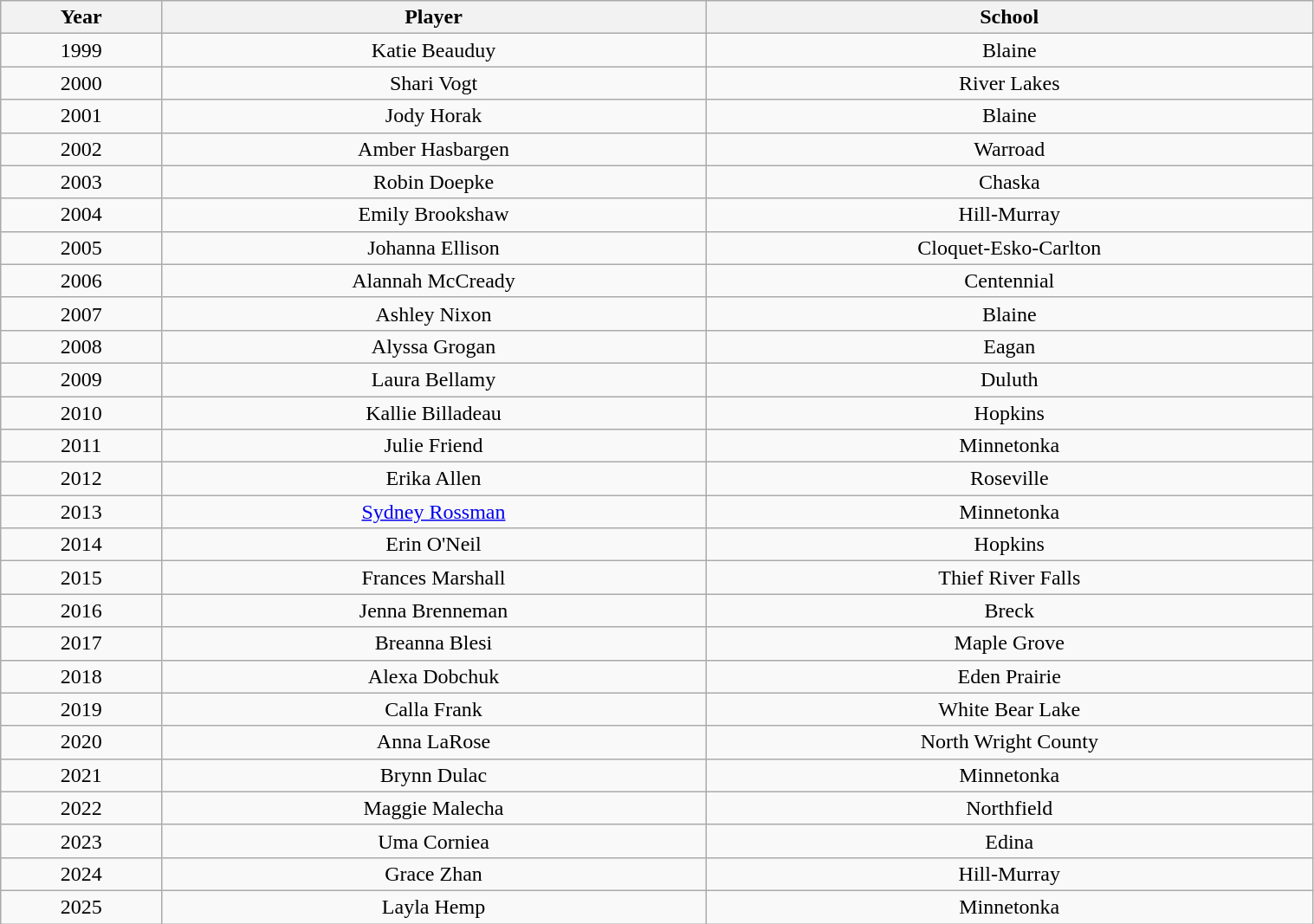<table class="wikitable sortable" width="80%" style="text-align:center">
<tr align="center">
<th><strong>Year</strong></th>
<th><strong>Player</strong></th>
<th><strong>School</strong></th>
</tr>
<tr>
<td>1999</td>
<td>Katie Beauduy</td>
<td>Blaine</td>
</tr>
<tr>
<td>2000</td>
<td>Shari Vogt</td>
<td>River Lakes</td>
</tr>
<tr>
<td>2001</td>
<td>Jody Horak</td>
<td>Blaine</td>
</tr>
<tr>
<td>2002</td>
<td>Amber Hasbargen</td>
<td>Warroad</td>
</tr>
<tr>
<td>2003</td>
<td>Robin Doepke</td>
<td>Chaska</td>
</tr>
<tr>
<td>2004</td>
<td>Emily Brookshaw</td>
<td>Hill-Murray</td>
</tr>
<tr>
<td>2005</td>
<td>Johanna Ellison</td>
<td>Cloquet-Esko-Carlton</td>
</tr>
<tr>
<td>2006</td>
<td>Alannah McCready</td>
<td>Centennial</td>
</tr>
<tr>
<td>2007</td>
<td>Ashley Nixon</td>
<td>Blaine</td>
</tr>
<tr>
<td>2008</td>
<td>Alyssa Grogan</td>
<td>Eagan</td>
</tr>
<tr>
<td>2009</td>
<td>Laura Bellamy</td>
<td>Duluth</td>
</tr>
<tr>
<td>2010</td>
<td>Kallie Billadeau</td>
<td>Hopkins</td>
</tr>
<tr>
<td>2011</td>
<td>Julie Friend</td>
<td>Minnetonka</td>
</tr>
<tr>
<td>2012</td>
<td>Erika Allen</td>
<td>Roseville</td>
</tr>
<tr>
<td>2013</td>
<td><a href='#'>Sydney Rossman</a></td>
<td>Minnetonka</td>
</tr>
<tr>
<td>2014</td>
<td>Erin O'Neil</td>
<td>Hopkins</td>
</tr>
<tr>
<td>2015</td>
<td>Frances Marshall</td>
<td>Thief River Falls</td>
</tr>
<tr>
<td>2016</td>
<td>Jenna Brenneman</td>
<td>Breck</td>
</tr>
<tr>
<td>2017</td>
<td>Breanna Blesi</td>
<td>Maple Grove</td>
</tr>
<tr>
<td>2018</td>
<td>Alexa Dobchuk</td>
<td>Eden Prairie</td>
</tr>
<tr>
<td>2019</td>
<td>Calla Frank</td>
<td>White Bear Lake</td>
</tr>
<tr>
<td>2020</td>
<td>Anna LaRose</td>
<td>North Wright County</td>
</tr>
<tr>
<td>2021</td>
<td>Brynn Dulac</td>
<td>Minnetonka</td>
</tr>
<tr>
<td>2022</td>
<td>Maggie Malecha</td>
<td>Northfield</td>
</tr>
<tr>
<td>2023</td>
<td>Uma Corniea</td>
<td>Edina</td>
</tr>
<tr>
<td>2024</td>
<td>Grace Zhan</td>
<td>Hill-Murray</td>
</tr>
<tr>
<td>2025</td>
<td>Layla Hemp</td>
<td>Minnetonka</td>
</tr>
</table>
